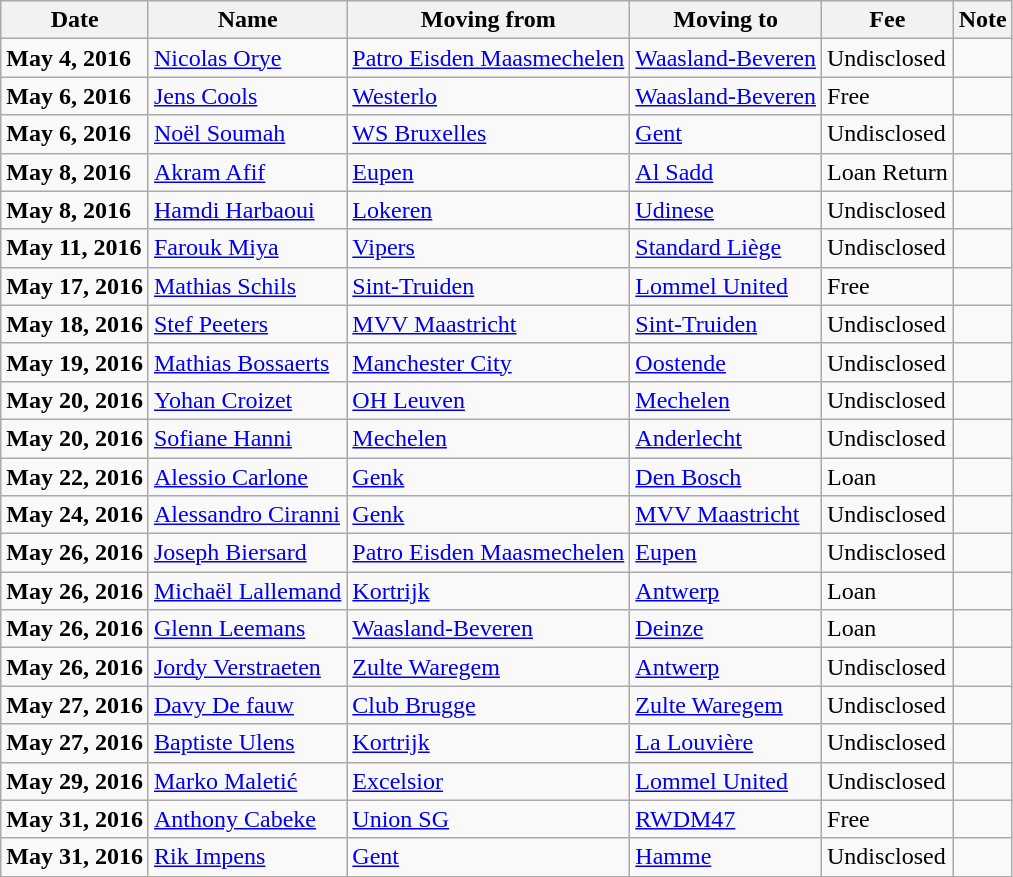<table class="wikitable sortable">
<tr>
<th>Date</th>
<th>Name</th>
<th>Moving from</th>
<th>Moving to</th>
<th>Fee</th>
<th>Note</th>
</tr>
<tr>
<td><strong>May 4, 2016</strong></td>
<td> <a href='#'>Nicolas Orye</a></td>
<td> <a href='#'>Patro Eisden Maasmechelen</a></td>
<td> <a href='#'>Waasland-Beveren</a></td>
<td>Undisclosed </td>
<td></td>
</tr>
<tr>
<td><strong>May 6, 2016</strong></td>
<td> <a href='#'>Jens Cools</a></td>
<td> <a href='#'>Westerlo</a></td>
<td> <a href='#'>Waasland-Beveren</a></td>
<td>Free </td>
<td></td>
</tr>
<tr>
<td><strong>May 6, 2016</strong></td>
<td> <a href='#'>Noël Soumah</a></td>
<td> <a href='#'>WS Bruxelles</a></td>
<td> <a href='#'>Gent</a></td>
<td>Undisclosed </td>
<td></td>
</tr>
<tr>
<td><strong>May 8, 2016</strong></td>
<td> <a href='#'>Akram Afif</a></td>
<td> <a href='#'>Eupen</a></td>
<td> <a href='#'>Al Sadd</a></td>
<td>Loan Return </td>
<td align=center></td>
</tr>
<tr>
<td><strong>May 8, 2016</strong></td>
<td> <a href='#'>Hamdi Harbaoui</a></td>
<td> <a href='#'>Lokeren</a></td>
<td> <a href='#'>Udinese</a></td>
<td>Undisclosed </td>
<td></td>
</tr>
<tr>
<td><strong>May 11, 2016</strong></td>
<td> <a href='#'>Farouk Miya</a></td>
<td> <a href='#'>Vipers</a></td>
<td> <a href='#'>Standard Liège</a></td>
<td>Undisclosed </td>
<td align=center></td>
</tr>
<tr>
<td><strong>May 17, 2016</strong></td>
<td> <a href='#'>Mathias Schils</a></td>
<td> <a href='#'>Sint-Truiden</a></td>
<td> <a href='#'>Lommel United</a></td>
<td>Free </td>
<td></td>
</tr>
<tr>
<td><strong>May 18, 2016</strong></td>
<td> <a href='#'>Stef Peeters</a></td>
<td> <a href='#'>MVV Maastricht</a></td>
<td> <a href='#'>Sint-Truiden</a></td>
<td>Undisclosed </td>
<td></td>
</tr>
<tr>
<td><strong>May 19, 2016</strong></td>
<td> <a href='#'>Mathias Bossaerts</a></td>
<td> <a href='#'>Manchester City</a></td>
<td> <a href='#'>Oostende</a></td>
<td>Undisclosed </td>
<td></td>
</tr>
<tr>
<td><strong>May 20, 2016</strong></td>
<td> <a href='#'>Yohan Croizet</a></td>
<td> <a href='#'>OH Leuven</a></td>
<td> <a href='#'>Mechelen</a></td>
<td>Undisclosed </td>
<td></td>
</tr>
<tr>
<td><strong>May 20, 2016</strong></td>
<td> <a href='#'>Sofiane Hanni</a></td>
<td> <a href='#'>Mechelen</a></td>
<td> <a href='#'>Anderlecht</a></td>
<td>Undisclosed </td>
<td></td>
</tr>
<tr>
<td><strong>May 22, 2016</strong></td>
<td> <a href='#'>Alessio Carlone</a></td>
<td> <a href='#'>Genk</a></td>
<td> <a href='#'>Den Bosch</a></td>
<td>Loan </td>
<td align=center></td>
</tr>
<tr>
<td><strong>May 24, 2016</strong></td>
<td> <a href='#'>Alessandro Ciranni</a></td>
<td> <a href='#'>Genk</a></td>
<td> <a href='#'>MVV Maastricht</a></td>
<td>Undisclosed </td>
<td align=center></td>
</tr>
<tr>
<td><strong>May 26, 2016</strong></td>
<td> <a href='#'>Joseph Biersard</a></td>
<td> <a href='#'>Patro Eisden Maasmechelen</a></td>
<td> <a href='#'>Eupen</a></td>
<td>Undisclosed </td>
<td></td>
</tr>
<tr>
<td><strong>May 26, 2016</strong></td>
<td> <a href='#'>Michaël Lallemand</a></td>
<td> <a href='#'>Kortrijk</a></td>
<td> <a href='#'>Antwerp</a></td>
<td>Loan </td>
<td></td>
</tr>
<tr>
<td><strong>May 26, 2016</strong></td>
<td> <a href='#'>Glenn Leemans</a></td>
<td> <a href='#'>Waasland-Beveren</a></td>
<td> <a href='#'>Deinze</a></td>
<td>Loan </td>
<td></td>
</tr>
<tr>
<td><strong>May 26, 2016</strong></td>
<td> <a href='#'>Jordy Verstraeten</a></td>
<td> <a href='#'>Zulte Waregem</a></td>
<td> <a href='#'>Antwerp</a></td>
<td>Undisclosed </td>
<td></td>
</tr>
<tr>
<td><strong>May 27, 2016</strong></td>
<td> <a href='#'>Davy De fauw</a></td>
<td> <a href='#'>Club Brugge</a></td>
<td> <a href='#'>Zulte Waregem</a></td>
<td>Undisclosed </td>
<td></td>
</tr>
<tr>
<td><strong>May 27, 2016</strong></td>
<td> <a href='#'>Baptiste Ulens</a></td>
<td> <a href='#'>Kortrijk</a></td>
<td> <a href='#'>La Louvière</a></td>
<td>Undisclosed </td>
<td align=center></td>
</tr>
<tr>
<td><strong>May 29, 2016</strong></td>
<td> <a href='#'>Marko Maletić</a></td>
<td> <a href='#'>Excelsior</a></td>
<td> <a href='#'>Lommel United</a></td>
<td>Undisclosed </td>
<td></td>
</tr>
<tr>
<td><strong>May 31, 2016</strong></td>
<td> <a href='#'>Anthony Cabeke</a></td>
<td> <a href='#'>Union SG</a></td>
<td> <a href='#'>RWDM47</a></td>
<td>Free </td>
<td></td>
</tr>
<tr>
<td><strong>May 31, 2016</strong></td>
<td> <a href='#'>Rik Impens</a></td>
<td> <a href='#'>Gent</a></td>
<td> <a href='#'>Hamme</a></td>
<td>Undisclosed </td>
<td align=center></td>
</tr>
</table>
